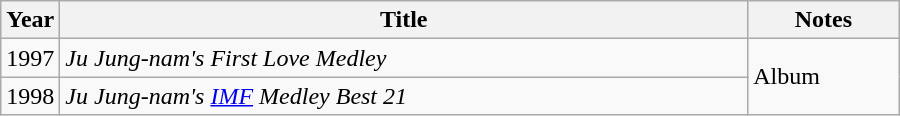<table class="wikitable" style="width:600px">
<tr>
<th width=10>Year</th>
<th scope="col">Title</th>
<th scope="col">Notes</th>
</tr>
<tr>
<td>1997</td>
<td><em>Ju Jung-nam's First Love Medley</em></td>
<td rowspan="2">Album</td>
</tr>
<tr>
<td>1998</td>
<td><em>Ju Jung-nam's <a href='#'>IMF</a> Medley Best 21</em></td>
</tr>
</table>
